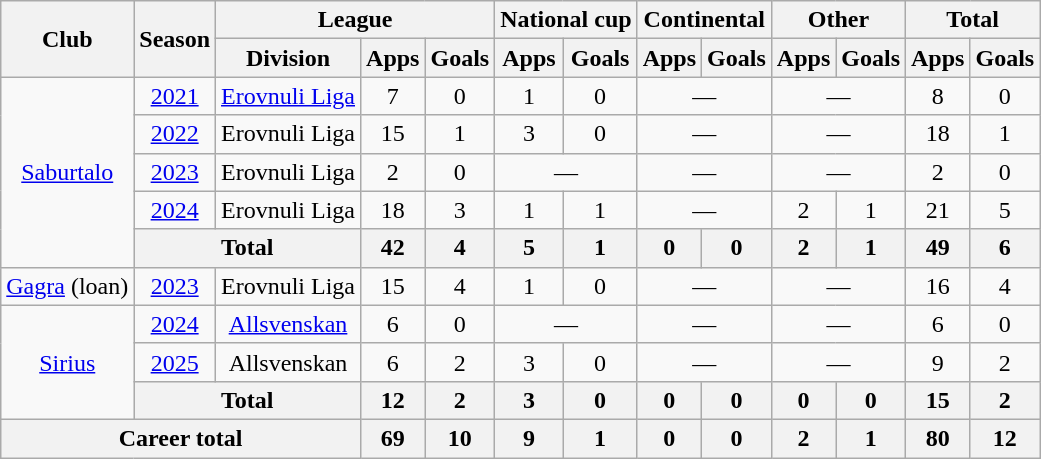<table class="wikitable" style="text-align:center">
<tr>
<th rowspan="2">Club</th>
<th rowspan="2">Season</th>
<th colspan="3">League</th>
<th colspan="2">National cup</th>
<th colspan="2">Continental</th>
<th colspan="2">Other</th>
<th colspan="2">Total</th>
</tr>
<tr>
<th>Division</th>
<th>Apps</th>
<th>Goals</th>
<th>Apps</th>
<th>Goals</th>
<th>Apps</th>
<th>Goals</th>
<th>Apps</th>
<th>Goals</th>
<th>Apps</th>
<th>Goals</th>
</tr>
<tr>
<td rowspan="5"><a href='#'>Saburtalo</a></td>
<td><a href='#'>2021</a></td>
<td><a href='#'>Erovnuli Liga</a></td>
<td>7</td>
<td>0</td>
<td>1</td>
<td>0</td>
<td colspan="2">—</td>
<td colspan="2">—</td>
<td>8</td>
<td>0</td>
</tr>
<tr>
<td><a href='#'>2022</a></td>
<td>Erovnuli Liga</td>
<td>15</td>
<td>1</td>
<td>3</td>
<td>0</td>
<td colspan="2">—</td>
<td colspan="2">—</td>
<td>18</td>
<td>1</td>
</tr>
<tr>
<td><a href='#'>2023</a></td>
<td>Erovnuli Liga</td>
<td>2</td>
<td>0</td>
<td colspan="2">—</td>
<td colspan="2">—</td>
<td colspan="2">—</td>
<td>2</td>
<td>0</td>
</tr>
<tr>
<td><a href='#'>2024</a></td>
<td>Erovnuli Liga</td>
<td>18</td>
<td>3</td>
<td>1</td>
<td>1</td>
<td colspan="2">—</td>
<td>2</td>
<td>1</td>
<td>21</td>
<td>5</td>
</tr>
<tr>
<th colspan="2">Total</th>
<th>42</th>
<th>4</th>
<th>5</th>
<th>1</th>
<th>0</th>
<th>0</th>
<th>2</th>
<th>1</th>
<th>49</th>
<th>6</th>
</tr>
<tr>
<td><a href='#'>Gagra</a> (loan)</td>
<td><a href='#'>2023</a></td>
<td>Erovnuli Liga</td>
<td>15</td>
<td>4</td>
<td>1</td>
<td>0</td>
<td colspan="2">—</td>
<td colspan="2">—</td>
<td>16</td>
<td>4</td>
</tr>
<tr>
<td rowspan="3"><a href='#'>Sirius</a></td>
<td><a href='#'>2024</a></td>
<td><a href='#'>Allsvenskan</a></td>
<td>6</td>
<td>0</td>
<td colspan="2">—</td>
<td colspan="2">—</td>
<td colspan="2">—</td>
<td>6</td>
<td>0</td>
</tr>
<tr>
<td><a href='#'>2025</a></td>
<td>Allsvenskan</td>
<td>6</td>
<td>2</td>
<td>3</td>
<td>0</td>
<td colspan="2">—</td>
<td colspan="2">—</td>
<td>9</td>
<td>2</td>
</tr>
<tr>
<th colspan="2">Total</th>
<th>12</th>
<th>2</th>
<th>3</th>
<th>0</th>
<th>0</th>
<th>0</th>
<th>0</th>
<th>0</th>
<th>15</th>
<th>2</th>
</tr>
<tr>
<th colspan="3">Career total</th>
<th>69</th>
<th>10</th>
<th>9</th>
<th>1</th>
<th>0</th>
<th>0</th>
<th>2</th>
<th>1</th>
<th>80</th>
<th>12</th>
</tr>
</table>
